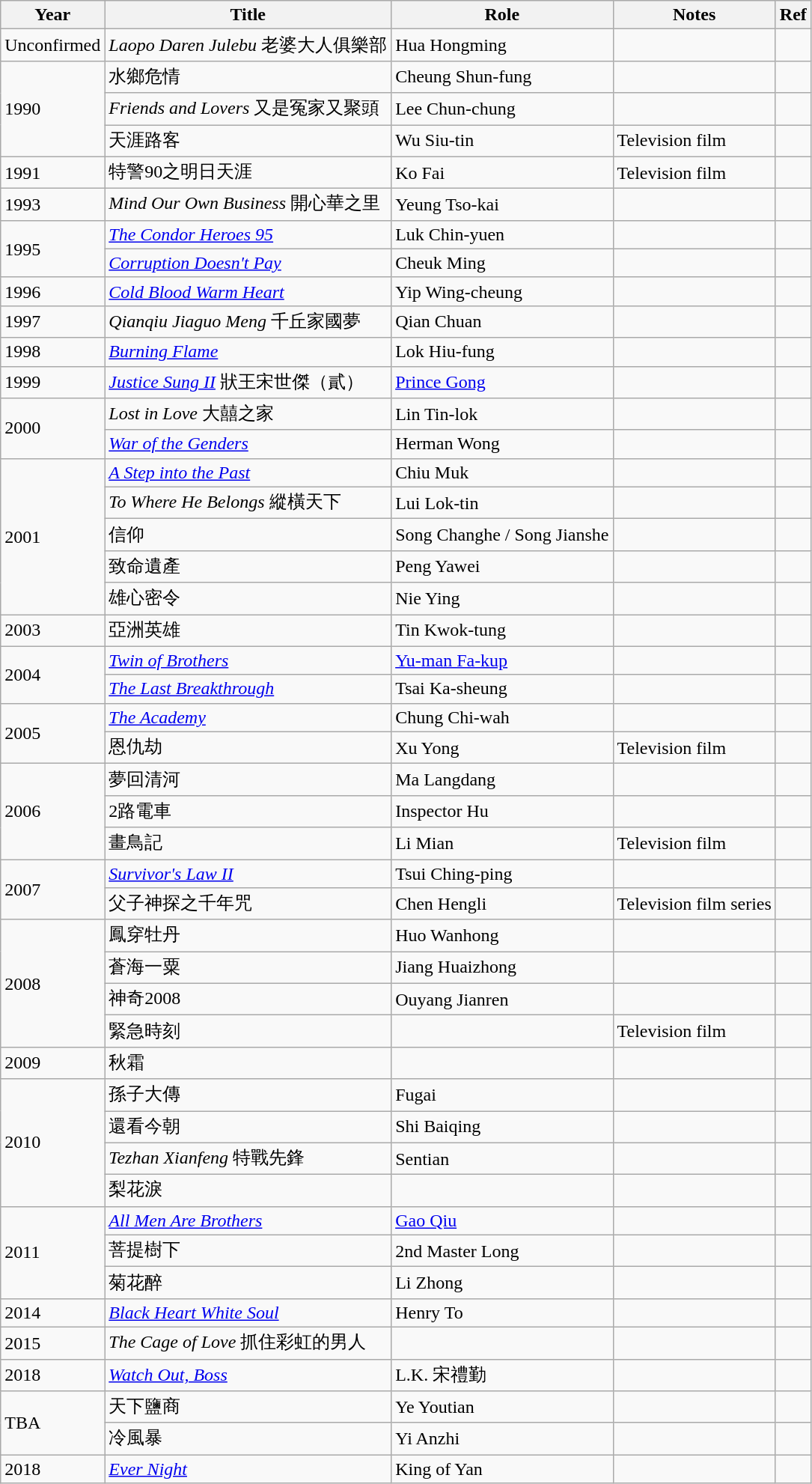<table class="wikitable">
<tr>
<th>Year</th>
<th>Title</th>
<th>Role</th>
<th>Notes</th>
<th>Ref</th>
</tr>
<tr>
<td>Unconfirmed</td>
<td><em>Laopo Daren Julebu</em> 老婆大人俱樂部</td>
<td>Hua Hongming</td>
<td></td>
<td></td>
</tr>
<tr>
<td rowspan=3>1990</td>
<td>水鄉危情</td>
<td>Cheung Shun-fung</td>
<td></td>
<td></td>
</tr>
<tr>
<td><em>Friends and Lovers</em> 又是冤家又聚頭</td>
<td>Lee Chun-chung</td>
<td></td>
<td></td>
</tr>
<tr>
<td>天涯路客</td>
<td>Wu Siu-tin</td>
<td>Television film</td>
<td></td>
</tr>
<tr>
<td>1991</td>
<td>特警90之明日天涯</td>
<td>Ko Fai</td>
<td>Television film</td>
<td></td>
</tr>
<tr>
<td>1993</td>
<td><em>Mind Our Own Business</em> 開心華之里</td>
<td>Yeung Tso-kai</td>
<td></td>
<td></td>
</tr>
<tr>
<td rowspan=2>1995</td>
<td><em><a href='#'>The Condor Heroes 95</a></em></td>
<td>Luk Chin-yuen</td>
<td></td>
<td></td>
</tr>
<tr>
<td><em><a href='#'>Corruption Doesn't Pay</a></em></td>
<td>Cheuk Ming</td>
<td></td>
<td></td>
</tr>
<tr>
<td>1996</td>
<td><em><a href='#'>Cold Blood Warm Heart</a></em></td>
<td>Yip Wing-cheung</td>
<td></td>
<td></td>
</tr>
<tr>
<td>1997</td>
<td><em>Qianqiu Jiaguo Meng</em> 千丘家國夢</td>
<td>Qian Chuan</td>
<td></td>
<td></td>
</tr>
<tr>
<td>1998</td>
<td><em><a href='#'>Burning Flame</a></em></td>
<td>Lok Hiu-fung</td>
<td></td>
<td></td>
</tr>
<tr>
<td>1999</td>
<td><em><a href='#'>Justice Sung II</a></em> 狀王宋世傑（貳）</td>
<td><a href='#'>Prince Gong</a></td>
<td></td>
<td></td>
</tr>
<tr>
<td rowspan=2>2000</td>
<td><em>Lost in Love</em> 大囍之家</td>
<td>Lin Tin-lok</td>
<td></td>
<td></td>
</tr>
<tr>
<td><em><a href='#'>War of the Genders</a></em></td>
<td>Herman Wong</td>
<td></td>
<td></td>
</tr>
<tr>
<td rowspan=5>2001</td>
<td><em><a href='#'>A Step into the Past</a></em></td>
<td>Chiu Muk</td>
<td></td>
<td></td>
</tr>
<tr>
<td><em>To Where He Belongs</em> 縱橫天下</td>
<td>Lui Lok-tin</td>
<td></td>
<td></td>
</tr>
<tr>
<td>信仰</td>
<td>Song Changhe / Song Jianshe</td>
<td></td>
<td></td>
</tr>
<tr>
<td>致命遺產</td>
<td>Peng Yawei</td>
<td></td>
<td></td>
</tr>
<tr>
<td>雄心密令</td>
<td>Nie Ying</td>
<td></td>
<td></td>
</tr>
<tr>
<td>2003</td>
<td>亞洲英雄</td>
<td>Tin Kwok-tung</td>
<td></td>
<td></td>
</tr>
<tr>
<td rowspan=2>2004</td>
<td><em><a href='#'>Twin of Brothers</a></em></td>
<td><a href='#'>Yu-man Fa-kup</a></td>
<td></td>
<td></td>
</tr>
<tr>
<td><em><a href='#'>The Last Breakthrough</a></em></td>
<td>Tsai Ka-sheung</td>
<td></td>
<td></td>
</tr>
<tr>
<td rowspan=2>2005</td>
<td><em><a href='#'>The Academy</a></em></td>
<td>Chung Chi-wah</td>
<td></td>
<td></td>
</tr>
<tr>
<td>恩仇劫</td>
<td>Xu Yong</td>
<td>Television film</td>
<td></td>
</tr>
<tr>
<td rowspan=3>2006</td>
<td>夢回清河</td>
<td>Ma Langdang</td>
<td></td>
<td></td>
</tr>
<tr>
<td>2路電車</td>
<td>Inspector Hu</td>
<td></td>
<td></td>
</tr>
<tr>
<td>畫鳥記</td>
<td>Li Mian</td>
<td>Television film</td>
<td></td>
</tr>
<tr>
<td rowspan=2>2007</td>
<td><em><a href='#'>Survivor's Law II</a></em></td>
<td>Tsui Ching-ping</td>
<td></td>
<td></td>
</tr>
<tr>
<td>父子神探之千年咒</td>
<td>Chen Hengli</td>
<td>Television film series</td>
<td></td>
</tr>
<tr>
<td rowspan=4>2008</td>
<td>鳳穿牡丹</td>
<td>Huo Wanhong</td>
<td></td>
<td></td>
</tr>
<tr>
<td>蒼海一粟</td>
<td>Jiang Huaizhong</td>
<td></td>
<td></td>
</tr>
<tr>
<td>神奇2008</td>
<td>Ouyang Jianren</td>
<td></td>
<td></td>
</tr>
<tr>
<td>緊急時刻</td>
<td></td>
<td>Television film</td>
<td></td>
</tr>
<tr>
<td>2009</td>
<td>秋霜</td>
<td></td>
<td></td>
<td></td>
</tr>
<tr>
<td rowspan=4>2010</td>
<td>孫子大傳</td>
<td>Fugai</td>
<td></td>
<td></td>
</tr>
<tr>
<td>還看今朝</td>
<td>Shi Baiqing</td>
<td></td>
<td></td>
</tr>
<tr>
<td><em>Tezhan Xianfeng</em> 特戰先鋒</td>
<td>Sentian</td>
<td></td>
<td></td>
</tr>
<tr>
<td>梨花淚</td>
<td></td>
<td></td>
<td></td>
</tr>
<tr>
<td rowspan=3>2011</td>
<td><em><a href='#'>All Men Are Brothers</a></em></td>
<td><a href='#'>Gao Qiu</a></td>
<td></td>
<td></td>
</tr>
<tr>
<td>菩提樹下</td>
<td>2nd Master Long</td>
<td></td>
<td></td>
</tr>
<tr>
<td>菊花醉</td>
<td>Li Zhong</td>
<td></td>
<td></td>
</tr>
<tr>
<td>2014</td>
<td><em><a href='#'>Black Heart White Soul</a></em></td>
<td>Henry To</td>
<td></td>
<td></td>
</tr>
<tr>
<td>2015</td>
<td><em>The Cage of Love</em> 抓住彩虹的男人</td>
<td></td>
<td></td>
<td></td>
</tr>
<tr>
<td>2018</td>
<td><em><a href='#'>Watch Out, Boss</a></em></td>
<td>L.K.  宋禮勤</td>
<td></td>
<td></td>
</tr>
<tr>
<td rowspan=2>TBA</td>
<td>天下鹽商</td>
<td>Ye Youtian</td>
<td></td>
<td></td>
</tr>
<tr>
<td>冷風暴</td>
<td>Yi Anzhi</td>
<td></td>
<td></td>
</tr>
<tr>
<td>2018</td>
<td><em><a href='#'>Ever Night</a></em></td>
<td>King of Yan</td>
<td></td>
<td></td>
</tr>
</table>
